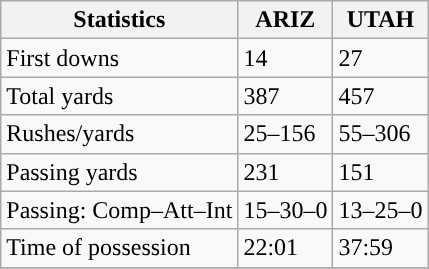<table class="wikitable" style="float: left;">
<tr>
<th>Statistics</th>
<th>ARIZ</th>
<th>UTAH</th>
</tr>
<tr>
<td>First downs</td>
<td>14</td>
<td>27</td>
</tr>
<tr>
<td>Total yards</td>
<td>387</td>
<td>457</td>
</tr>
<tr>
<td>Rushes/yards</td>
<td>25–156</td>
<td>55–306</td>
</tr>
<tr>
<td>Passing yards</td>
<td>231</td>
<td>151</td>
</tr>
<tr>
<td>Passing: Comp–Att–Int</td>
<td>15–30–0</td>
<td>13–25–0</td>
</tr>
<tr>
<td>Time of possession</td>
<td>22:01</td>
<td>37:59</td>
</tr>
<tr>
</tr>
</table>
